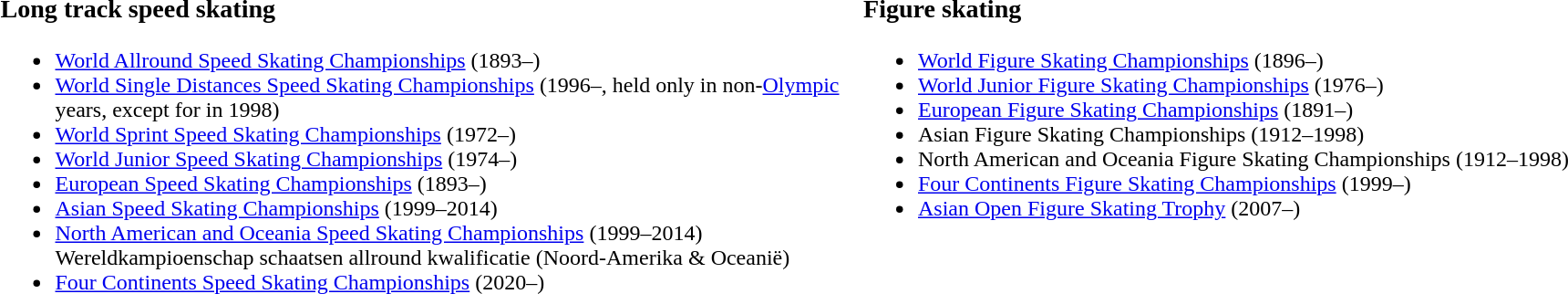<table width=100%>
<tr>
<td width=50% align=left valign=top><br><h3>Long track speed skating</h3><ul><li><a href='#'>World Allround Speed Skating Championships</a> (1893–)</li><li><a href='#'>World Single Distances Speed Skating Championships</a> (1996–, held only in non-<a href='#'>Olympic</a> years, except for in 1998)</li><li><a href='#'>World Sprint Speed Skating Championships</a> (1972–)</li><li><a href='#'>World Junior Speed Skating Championships</a> (1974–)</li><li><a href='#'>European Speed Skating Championships</a> (1893–)</li><li><a href='#'>Asian Speed Skating Championships</a> (1999–2014)</li><li><a href='#'>North American and Oceania Speed Skating Championships</a> (1999–2014)  Wereldkampioenschap schaatsen allround kwalificatie (Noord-Amerika & Oceanië)</li><li><a href='#'>Four Continents Speed Skating Championships</a> (2020–)</li></ul></td>
<td width=50% align=left valign=top><br><h3>Figure skating</h3><ul><li><a href='#'>World Figure Skating Championships</a> (1896–)</li><li><a href='#'>World Junior Figure Skating Championships</a> (1976–)</li><li><a href='#'>European Figure Skating Championships</a> (1891–)</li><li>Asian Figure Skating Championships (1912–1998)</li><li>North American and Oceania Figure Skating Championships (1912–1998)</li><li><a href='#'>Four Continents Figure Skating Championships</a> (1999–)</li><li><a href='#'>Asian Open Figure Skating Trophy</a> (2007–)</li></ul></td>
</tr>
</table>
